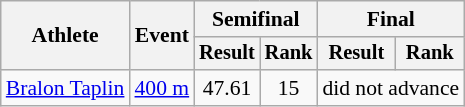<table class=wikitable style="font-size:90%">
<tr>
<th rowspan="2">Athlete</th>
<th rowspan="2">Event</th>
<th colspan="2">Semifinal</th>
<th colspan="2">Final</th>
</tr>
<tr style="font-size:95%">
<th>Result</th>
<th>Rank</th>
<th>Result</th>
<th>Rank</th>
</tr>
<tr align=center>
<td align=left><a href='#'>Bralon Taplin</a></td>
<td align=left><a href='#'>400 m</a></td>
<td>47.61</td>
<td>15</td>
<td colspan=2>did not advance</td>
</tr>
</table>
